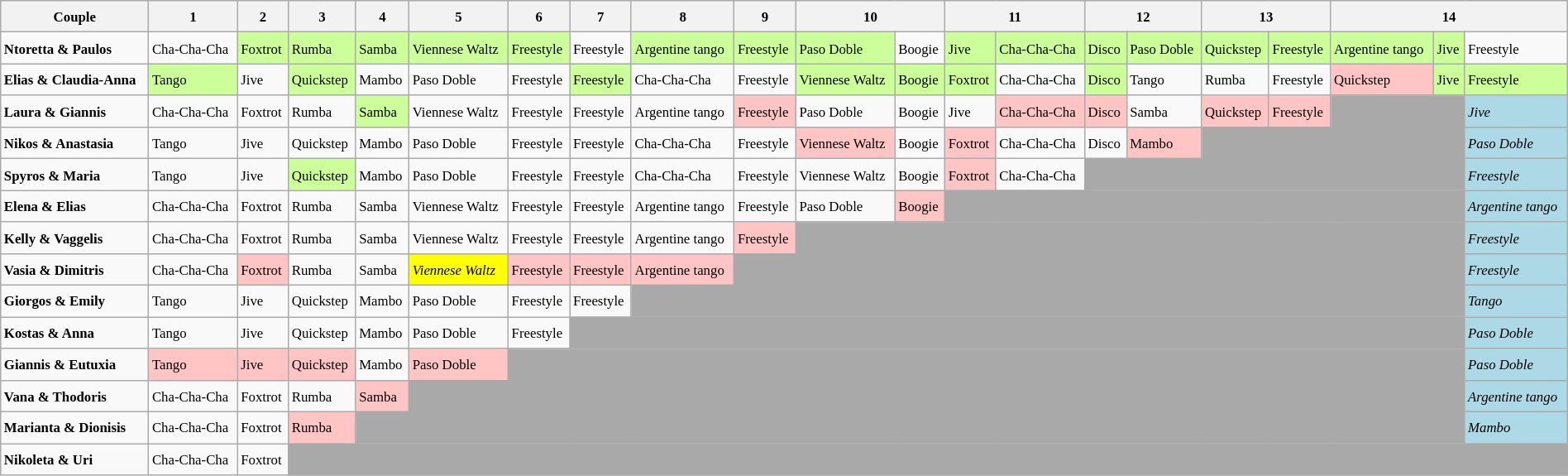<table class="wikitable" style="text-align:left; font-size:70%; line-height:20px;" width="100%">
<tr>
<th>Couple</th>
<th>1</th>
<th>2</th>
<th>3</th>
<th>4</th>
<th>5</th>
<th>6</th>
<th>7</th>
<th>8</th>
<th>9</th>
<th colspan="2">10</th>
<th colspan="2">11</th>
<th colspan="2">12</th>
<th colspan="2">13</th>
<th colspan="3">14</th>
</tr>
<tr>
<td><strong>Ntoretta & Paulos</strong></td>
<td>Cha-Cha-Cha</td>
<td style="background:#cf9;">Foxtrot</td>
<td style="background:#cf9;">Rumba</td>
<td style="background:#cf9;">Samba</td>
<td style="background:#cf9;">Viennese Waltz</td>
<td style="background:#cf9;">Freestyle</td>
<td>Freestyle</td>
<td style="background:#cf9;">Argentine tango</td>
<td style="background:#cf9;">Freestyle</td>
<td style="background:#cf9;">Paso Doble</td>
<td>Boogie</td>
<td style="background:#cf9;">Jive</td>
<td style="background:#cf9;">Cha-Cha-Cha</td>
<td style="background:#cf9;">Disco</td>
<td style="background:#cf9;">Paso Doble</td>
<td style="background:#cf9;">Quickstep</td>
<td style="background:#cf9;">Freestyle</td>
<td style="background:#cf9;">Argentine tango</td>
<td style="background:#cf9;">Jive</td>
<td>Freestyle</td>
</tr>
<tr>
<td><strong>Elias & Claudia-Anna</strong></td>
<td style="background:#cf9;">Tango</td>
<td>Jive</td>
<td style="background:#cf9;">Quickstep</td>
<td>Mambo</td>
<td>Paso Doble</td>
<td>Freestyle</td>
<td style="background:#cf9;">Freestyle</td>
<td>Cha-Cha-Cha</td>
<td>Freestyle</td>
<td style="background:#cf9;">Viennese Waltz</td>
<td style="background:#cf9;">Boogie</td>
<td style="background:#cf9;">Foxtrot</td>
<td>Cha-Cha-Cha</td>
<td style="background:#cf9;">Disco</td>
<td>Tango</td>
<td>Rumba</td>
<td>Freestyle</td>
<td style="background:#ffc5c5;">Quickstep</td>
<td style="background:#cf9;">Jive</td>
<td style="background:#cf9;">Freestyle</td>
</tr>
<tr>
<td><strong>Laura & Giannis</strong></td>
<td>Cha-Cha-Cha</td>
<td>Foxtrot</td>
<td>Rumba</td>
<td style="background:#cf9;">Samba</td>
<td>Viennese Waltz</td>
<td>Freestyle</td>
<td>Freestyle</td>
<td>Argentine tango</td>
<td style="background:#ffc5c5;">Freestyle</td>
<td>Paso Doble</td>
<td>Boogie</td>
<td>Jive</td>
<td style="background:#ffc5c5;">Cha-Cha-Cha</td>
<td style="background:#ffc5c5;">Disco</td>
<td>Samba</td>
<td style="background:#ffc5c5;">Quickstep</td>
<td style="background:#ffc5c5;">Freestyle</td>
<td style="background:darkgray;" colspan="2"></td>
<td style="background:lightblue;"><em>Jive</em></td>
</tr>
<tr>
<td><strong>Nikos & Anastasia</strong></td>
<td>Tango</td>
<td>Jive</td>
<td>Quickstep</td>
<td>Mambo</td>
<td>Paso Doble</td>
<td>Freestyle</td>
<td>Freestyle</td>
<td>Cha-Cha-Cha</td>
<td>Freestyle</td>
<td style="background:#ffc5c5;">Viennese Waltz</td>
<td>Boogie</td>
<td style="background:#ffc5c5;">Foxtrot</td>
<td>Cha-Cha-Cha</td>
<td>Disco</td>
<td style="background:#ffc5c5;">Mambo</td>
<td style="background:darkgray;" colspan="4"></td>
<td style="background:lightblue;"><em>Paso Doble</em></td>
</tr>
<tr>
<td><strong>Spyros & Maria</strong></td>
<td>Tango</td>
<td>Jive</td>
<td style="background:#cf9;">Quickstep</td>
<td>Mambo</td>
<td>Paso Doble</td>
<td>Freestyle</td>
<td>Freestyle</td>
<td>Cha-Cha-Cha</td>
<td>Freestyle</td>
<td>Viennese Waltz</td>
<td>Boogie</td>
<td style="background:#ffc5c5;">Foxtrot</td>
<td>Cha-Cha-Cha</td>
<td style="background:darkgray;" colspan="6"></td>
<td style="background:lightblue;"><em>Freestyle</em></td>
</tr>
<tr>
<td><strong>Elena & Elias</strong></td>
<td>Cha-Cha-Cha</td>
<td>Foxtrot</td>
<td>Rumba</td>
<td>Samba</td>
<td>Viennese Waltz</td>
<td>Freestyle</td>
<td>Freestyle</td>
<td>Argentine tango</td>
<td>Freestyle</td>
<td>Paso Doble</td>
<td style="background:#ffc5c5;">Boogie</td>
<td style="background:darkgray;" colspan="8"></td>
<td style="background:lightblue;"><em>Argentine tango</em></td>
</tr>
<tr>
<td><strong>Kelly & Vaggelis</strong></td>
<td>Cha-Cha-Cha</td>
<td>Foxtrot</td>
<td>Rumba</td>
<td>Samba</td>
<td>Viennese Waltz</td>
<td>Freestyle</td>
<td>Freestyle</td>
<td>Argentine tango</td>
<td style="background:#ffc5c5;">Freestyle</td>
<td style="background:darkgray;" colspan="10"></td>
<td style="background:lightblue;"><em>Freestyle</em></td>
</tr>
<tr>
<td><strong>Vasia & Dimitris</strong></td>
<td>Cha-Cha-Cha</td>
<td style="background:#ffc5c5;">Foxtrot</td>
<td>Rumba</td>
<td>Samba</td>
<td style="background:yellow;"><em>Viennese Waltz</em></td>
<td style="background:#ffc5c5;">Freestyle</td>
<td style="background:#ffc5c5;">Freestyle</td>
<td style="background:#ffc5c5;">Argentine tango</td>
<td style="background:darkgray;" colspan="11"></td>
<td style="background:lightblue;"><em>Freestyle</em></td>
</tr>
<tr>
<td><strong>Giorgos & Emily</strong></td>
<td>Tango</td>
<td>Jive</td>
<td>Quickstep</td>
<td>Mambo</td>
<td>Paso Doble</td>
<td>Freestyle</td>
<td>Freestyle</td>
<td style="background:darkgray;" colspan="12"></td>
<td style="background:lightblue;"><em>Tango</em></td>
</tr>
<tr>
<td><strong>Kostas & Anna</strong></td>
<td>Tango</td>
<td>Jive</td>
<td>Quickstep</td>
<td>Mambo</td>
<td>Paso Doble</td>
<td>Freestyle</td>
<td style="background:darkgray;" colspan="13"></td>
<td style="background:lightblue;"><em>Paso Doble</em></td>
</tr>
<tr>
<td><strong>Giannis & Eutuxia</strong></td>
<td style="background:#ffc5c5;">Tango</td>
<td style="background:#ffc5c5;">Jive</td>
<td style="background:#ffc5c5;">Quickstep</td>
<td>Mambo</td>
<td style="background:#ffc5c5;">Paso Doble</td>
<td style="background:darkgray;" colspan="14"></td>
<td style="background:lightblue;"><em>Paso Doble</em></td>
</tr>
<tr>
<td><strong>Vana & Thodoris</strong></td>
<td>Cha-Cha-Cha</td>
<td>Foxtrot</td>
<td>Rumba</td>
<td style="background:#ffc5c5;">Samba</td>
<td style="background:darkgray;" colspan="15"></td>
<td style="background:lightblue;"><em>Argentine tango</em></td>
</tr>
<tr>
<td><strong>Marianta & Dionisis</strong></td>
<td>Cha-Cha-Cha</td>
<td>Foxtrot</td>
<td style="background:#ffc5c5;">Rumba</td>
<td style="background:darkgray;" colspan="16"></td>
<td style="background:lightblue;"><em>Mambo</em></td>
</tr>
<tr>
<td><strong>Nikoleta & Uri</strong></td>
<td>Cha-Cha-Cha</td>
<td>Foxtrot</td>
<td style="background:darkgray;" colspan="18"></td>
</tr>
</table>
